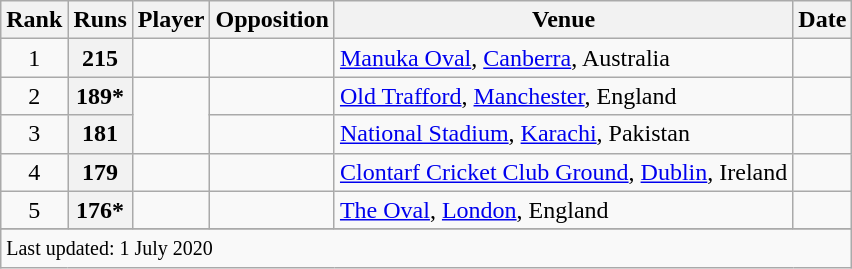<table class="wikitable plainrowheaders sortable">
<tr>
<th scope=col>Rank</th>
<th scope=col>Runs</th>
<th scope=col>Player</th>
<th scope=col>Opposition</th>
<th scope=col>Venue</th>
<th scope=col>Date</th>
</tr>
<tr>
<td align=center>1</td>
<th scope=row style=text-align:center;>215</th>
<td></td>
<td></td>
<td><a href='#'>Manuka Oval</a>, <a href='#'>Canberra</a>, Australia</td>
<td> </td>
</tr>
<tr>
<td align=center>2</td>
<th scope=row style=text-align:center;>189*</th>
<td rowspan=2></td>
<td></td>
<td><a href='#'>Old Trafford</a>, <a href='#'>Manchester</a>, England</td>
<td></td>
</tr>
<tr>
<td align=center>3</td>
<th scope=row style=text-align:center;>181</th>
<td></td>
<td><a href='#'>National Stadium</a>, <a href='#'>Karachi</a>, Pakistan</td>
<td> </td>
</tr>
<tr>
<td align=center>4</td>
<th scope=row style=text-align:center;>179</th>
<td></td>
<td></td>
<td><a href='#'>Clontarf Cricket Club Ground</a>, <a href='#'>Dublin</a>, Ireland</td>
<td></td>
</tr>
<tr>
<td align=center>5</td>
<th scope=row style=text-align:center;>176*</th>
<td></td>
<td></td>
<td><a href='#'>The Oval</a>, <a href='#'>London</a>, England</td>
<td></td>
</tr>
<tr>
</tr>
<tr class=sortbottom>
<td colspan=6><small>Last updated: 1 July 2020</small></td>
</tr>
</table>
